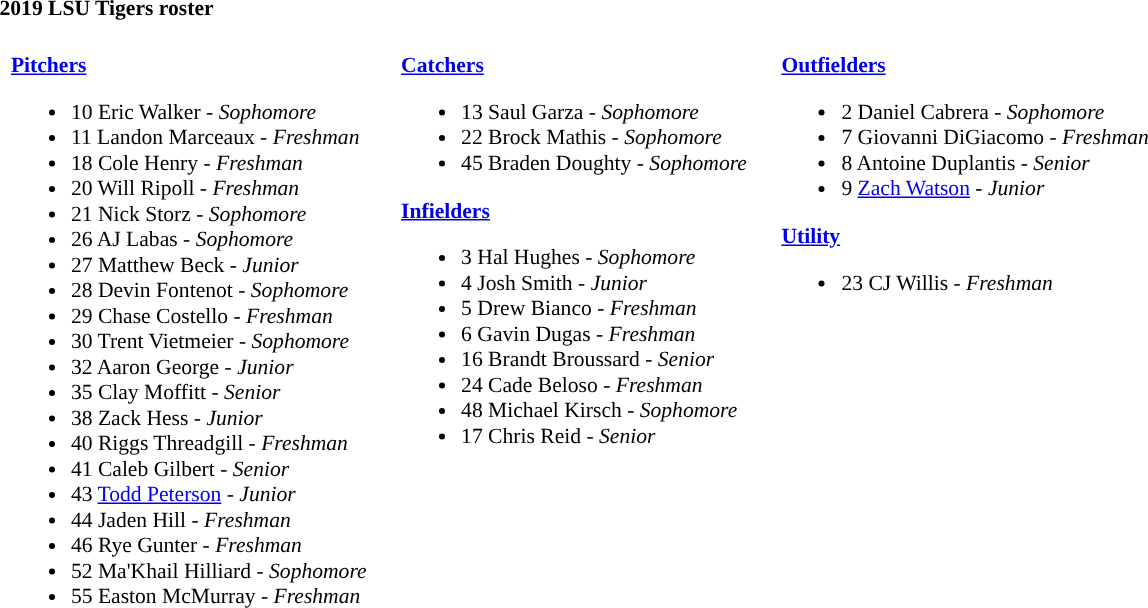<table class="toccolours" style="text-align: left; font-size:90%;">
<tr>
<th colspan="9">2019 LSU Tigers roster</th>
</tr>
<tr>
<td width="03"> </td>
<td valign="top"><br><strong><a href='#'>Pitchers</a></strong><ul><li>10 Eric Walker - <em>Sophomore</em></li><li>11 Landon Marceaux - <em>Freshman</em></li><li>18 Cole Henry - <em>Freshman</em></li><li>20 Will Ripoll - <em>Freshman</em></li><li>21 Nick Storz - <em>Sophomore</em></li><li>26 AJ Labas - <em>Sophomore</em></li><li>27 Matthew Beck - <em>Junior</em></li><li>28 Devin Fontenot - <em>Sophomore</em></li><li>29 Chase Costello - <em>Freshman</em></li><li>30 Trent Vietmeier - <em>Sophomore</em></li><li>32 Aaron George - <em>Junior</em></li><li>35 Clay Moffitt - <em>Senior</em></li><li>38 Zack Hess - <em>Junior</em></li><li>40 Riggs Threadgill - <em>Freshman</em></li><li>41 Caleb Gilbert - <em>Senior</em></li><li>43 <a href='#'>Todd Peterson</a> - <em>Junior</em></li><li>44 Jaden Hill - <em>Freshman</em></li><li>46 Rye Gunter - <em>Freshman</em></li><li>52 Ma'Khail Hilliard - <em>Sophomore</em></li><li>55 Easton McMurray - <em>Freshman</em></li></ul></td>
<td width="15"> </td>
<td valign="top"><br><strong><a href='#'>Catchers</a></strong><ul><li>13 Saul Garza - <em>Sophomore</em></li><li>22 Brock Mathis - <em>Sophomore</em></li><li>45 Braden Doughty - <em>Sophomore</em></li></ul><strong><a href='#'>Infielders</a></strong><ul><li>3 Hal Hughes - <em>Sophomore</em></li><li>4 Josh Smith - <em>Junior</em></li><li>5 Drew Bianco - <em>Freshman</em></li><li>6 Gavin Dugas - <em>Freshman</em></li><li>16 Brandt Broussard - <em>Senior</em></li><li>24 Cade Beloso - <em>Freshman</em></li><li>48 Michael Kirsch - <em>Sophomore</em></li><li>17 Chris Reid - <em>Senior</em></li></ul></td>
<td width="15"> </td>
<td valign="top"><br><strong><a href='#'>Outfielders</a></strong><ul><li>2 Daniel Cabrera - <em>Sophomore</em></li><li>7 Giovanni DiGiacomo - <em>Freshman</em></li><li>8 Antoine Duplantis - <em>Senior</em></li><li>9 <a href='#'>Zach Watson</a> - <em>Junior</em></li></ul><strong><a href='#'>Utility</a></strong><ul><li>23 CJ Willis - <em>Freshman</em></li></ul></td>
</tr>
</table>
